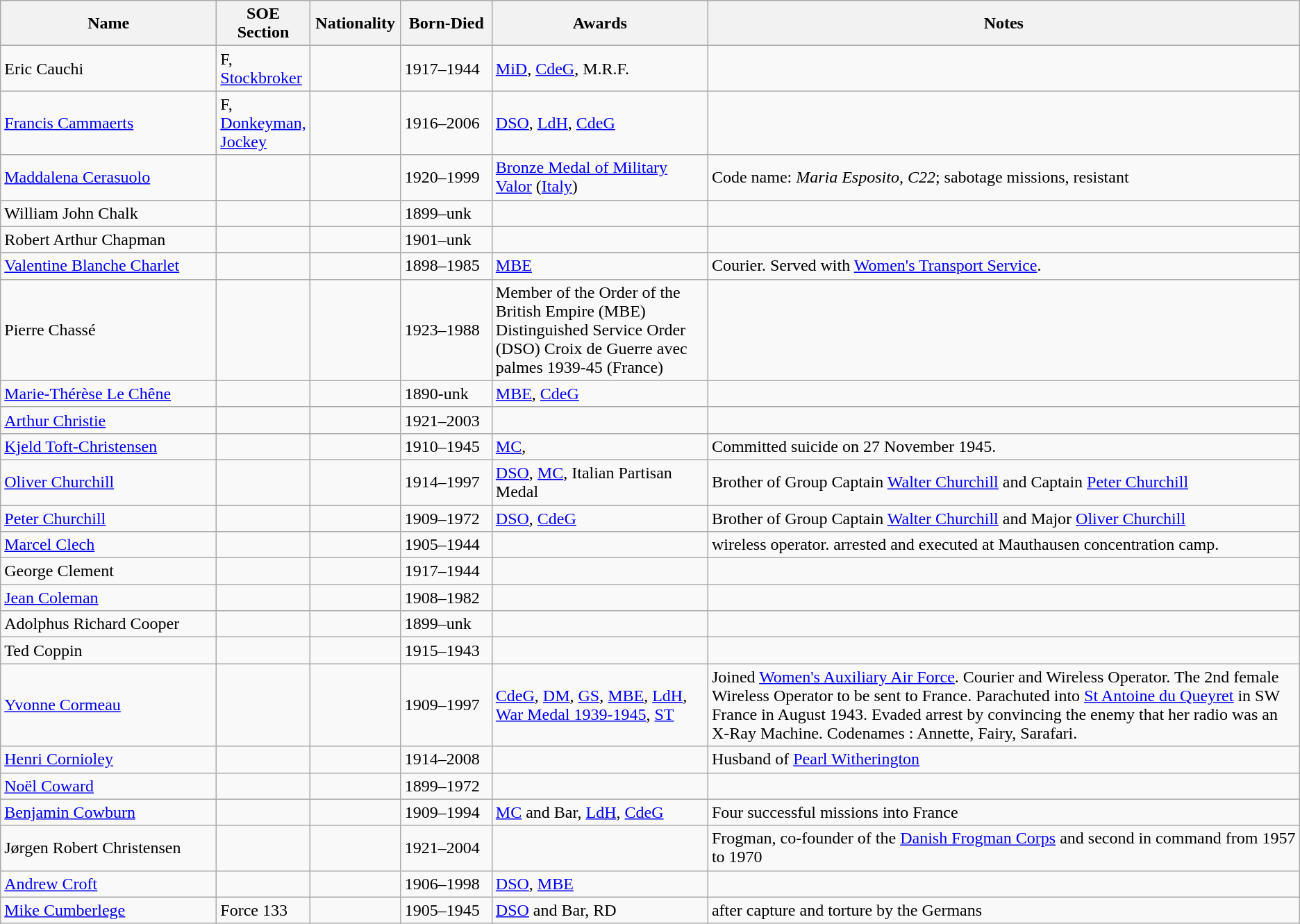<table class="wikitable">
<tr>
<th width="200">Name</th>
<th width="80">SOE Section</th>
<th width="80">Nationality</th>
<th width="80">Born-Died</th>
<th width="200">Awards</th>
<th>Notes</th>
</tr>
<tr>
<td>Eric Cauchi</td>
<td>F, <a href='#'>Stockbroker</a></td>
<td></td>
<td>1917–1944</td>
<td><a href='#'>MiD</a>, <a href='#'>CdeG</a>, M.R.F.</td>
<td></td>
</tr>
<tr>
<td><a href='#'>Francis Cammaerts</a></td>
<td>F, <a href='#'>Donkeyman, Jockey</a></td>
<td></td>
<td>1916–2006</td>
<td><a href='#'>DSO</a>, <a href='#'>LdH</a>, <a href='#'>CdeG</a></td>
<td></td>
</tr>
<tr>
<td><a href='#'>Maddalena Cerasuolo</a></td>
<td></td>
<td></td>
<td>1920–1999</td>
<td><a href='#'>Bronze Medal of Military Valor</a> (<a href='#'>Italy</a>)</td>
<td>Code name: <em>Maria Esposito, C22</em>; sabotage missions, resistant</td>
</tr>
<tr>
<td>William John Chalk</td>
<td></td>
<td></td>
<td>1899–unk</td>
<td></td>
<td></td>
</tr>
<tr>
<td>Robert Arthur Chapman</td>
<td></td>
<td></td>
<td>1901–unk</td>
<td></td>
<td></td>
</tr>
<tr>
<td><a href='#'>Valentine Blanche Charlet</a></td>
<td></td>
<td></td>
<td>1898–1985</td>
<td><a href='#'>MBE</a></td>
<td>Courier. Served with <a href='#'>Women's Transport Service</a>.</td>
</tr>
<tr>
<td>Pierre Chassé</td>
<td></td>
<td></td>
<td>1923–1988</td>
<td>Member of the Order of the British Empire (MBE) Distinguished Service Order (DSO) Croix de Guerre avec palmes 1939-45 (France)</td>
<td></td>
</tr>
<tr Victor Chatenay French 1886-1985>
<td><a href='#'>Marie-Thérèse Le Chêne</a></td>
<td></td>
<td></td>
<td>1890-unk</td>
<td><a href='#'>MBE</a>, <a href='#'>CdeG</a></td>
<td></td>
</tr>
<tr>
<td><a href='#'>Arthur Christie</a></td>
<td></td>
<td></td>
<td>1921–2003</td>
<td></td>
<td></td>
</tr>
<tr>
<td><a href='#'>Kjeld Toft-Christensen</a></td>
<td></td>
<td></td>
<td>1910–1945</td>
<td><a href='#'>MC</a>,</td>
<td>Committed suicide on 27 November 1945.</td>
</tr>
<tr>
<td><a href='#'>Oliver Churchill</a></td>
<td></td>
<td></td>
<td>1914–1997</td>
<td><a href='#'>DSO</a>, <a href='#'>MC</a>, Italian Partisan Medal</td>
<td>Brother of Group Captain <a href='#'>Walter Churchill</a> and Captain <a href='#'>Peter Churchill</a></td>
</tr>
<tr>
<td><a href='#'>Peter Churchill</a></td>
<td></td>
<td></td>
<td>1909–1972</td>
<td><a href='#'>DSO</a>, <a href='#'>CdeG</a></td>
<td>Brother of Group Captain <a href='#'>Walter Churchill</a> and Major <a href='#'>Oliver Churchill</a></td>
</tr>
<tr>
<td><a href='#'>Marcel Clech</a></td>
<td></td>
<td></td>
<td>1905–1944</td>
<td></td>
<td>wireless operator. arrested and executed at Mauthausen concentration camp.</td>
</tr>
<tr>
<td>George Clement</td>
<td></td>
<td></td>
<td>1917–1944</td>
<td></td>
<td></td>
</tr>
<tr>
<td><a href='#'>Jean Coleman</a></td>
<td></td>
<td></td>
<td>1908–1982</td>
<td></td>
<td></td>
</tr>
<tr>
<td>Adolphus Richard Cooper</td>
<td></td>
<td></td>
<td>1899–unk</td>
<td></td>
<td></td>
</tr>
<tr>
<td>Ted Coppin</td>
<td></td>
<td></td>
<td>1915–1943</td>
<td></td>
<td></td>
</tr>
<tr>
<td><a href='#'>Yvonne Cormeau</a></td>
<td></td>
<td></td>
<td>1909–1997</td>
<td><a href='#'>CdeG</a>, <a href='#'>DM</a>, <a href='#'>GS</a>, <a href='#'>MBE</a>, <a href='#'>LdH</a>, <a href='#'>War Medal 1939-1945</a>, <a href='#'>ST</a></td>
<td>Joined <a href='#'>Women's Auxiliary Air Force</a>. Courier and Wireless Operator. The 2nd female Wireless Operator to be sent to France. Parachuted into <a href='#'>St Antoine du Queyret</a> in SW France in August 1943. Evaded arrest by convincing the enemy that her radio was an X-Ray Machine. Codenames : Annette, Fairy, Sarafari.</td>
</tr>
<tr>
<td><a href='#'>Henri Cornioley</a></td>
<td></td>
<td></td>
<td>1914–2008</td>
<td></td>
<td>Husband of <a href='#'>Pearl Witherington</a></td>
</tr>
<tr>
<td><a href='#'>Noël Coward</a></td>
<td></td>
<td></td>
<td>1899–1972</td>
<td></td>
<td></td>
</tr>
<tr>
<td><a href='#'>Benjamin Cowburn</a></td>
<td></td>
<td></td>
<td>1909–1994</td>
<td><a href='#'>MC</a> and Bar, <a href='#'>LdH</a>, <a href='#'>CdeG</a></td>
<td>Four successful missions into France</td>
</tr>
<tr>
<td>Jørgen Robert Christensen</td>
<td></td>
<td></td>
<td>1921–2004</td>
<td></td>
<td>Frogman, co-founder of the <a href='#'>Danish Frogman Corps</a> and second in command from 1957 to 1970</td>
</tr>
<tr>
<td><a href='#'>Andrew Croft</a></td>
<td></td>
<td></td>
<td>1906–1998</td>
<td><a href='#'>DSO</a>, <a href='#'>MBE</a></td>
<td></td>
</tr>
<tr>
<td><a href='#'>Mike Cumberlege</a></td>
<td>Force 133</td>
<td></td>
<td>1905–1945</td>
<td><a href='#'>DSO</a> and Bar, RD</td>
<td>after capture and torture by the Germans</td>
</tr>
</table>
